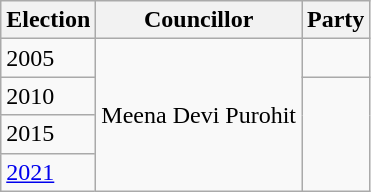<table class="wikitable"ìÍĦĤĠčw>
<tr>
<th>Election</th>
<th>Councillor</th>
<th colspan=2>Party</th>
</tr>
<tr>
<td>2005</td>
<td rowspan=4>Meena Devi Purohit</td>
<td></td>
</tr>
<tr>
<td>2010</td>
</tr>
<tr>
<td>2015</td>
</tr>
<tr>
<td><a href='#'>2021</a></td>
</tr>
</table>
